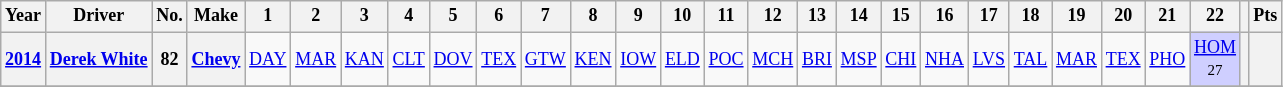<table class="wikitable" style="text-align:center; font-size:75%">
<tr>
<th>Year</th>
<th>Driver</th>
<th>No.</th>
<th>Make</th>
<th>1</th>
<th>2</th>
<th>3</th>
<th>4</th>
<th>5</th>
<th>6</th>
<th>7</th>
<th>8</th>
<th>9</th>
<th>10</th>
<th>11</th>
<th>12</th>
<th>13</th>
<th>14</th>
<th>15</th>
<th>16</th>
<th>17</th>
<th>18</th>
<th>19</th>
<th>20</th>
<th>21</th>
<th>22</th>
<th></th>
<th>Pts</th>
</tr>
<tr>
<th><a href='#'>2014</a></th>
<th><a href='#'>Derek White</a></th>
<th>82</th>
<th><a href='#'>Chevy</a></th>
<td><a href='#'>DAY</a></td>
<td><a href='#'>MAR</a></td>
<td><a href='#'>KAN</a></td>
<td><a href='#'>CLT</a></td>
<td><a href='#'>DOV</a></td>
<td><a href='#'>TEX</a></td>
<td><a href='#'>GTW</a></td>
<td><a href='#'>KEN</a></td>
<td><a href='#'>IOW</a></td>
<td><a href='#'>ELD</a></td>
<td><a href='#'>POC</a></td>
<td><a href='#'>MCH</a></td>
<td><a href='#'>BRI</a></td>
<td><a href='#'>MSP</a></td>
<td><a href='#'>CHI</a></td>
<td><a href='#'>NHA</a></td>
<td><a href='#'>LVS</a></td>
<td><a href='#'>TAL</a></td>
<td><a href='#'>MAR</a></td>
<td><a href='#'>TEX</a></td>
<td><a href='#'>PHO</a></td>
<td style="background:#CFCFFF;"><a href='#'>HOM</a><br><small>27</small></td>
<th></th>
<th></th>
</tr>
<tr>
</tr>
</table>
